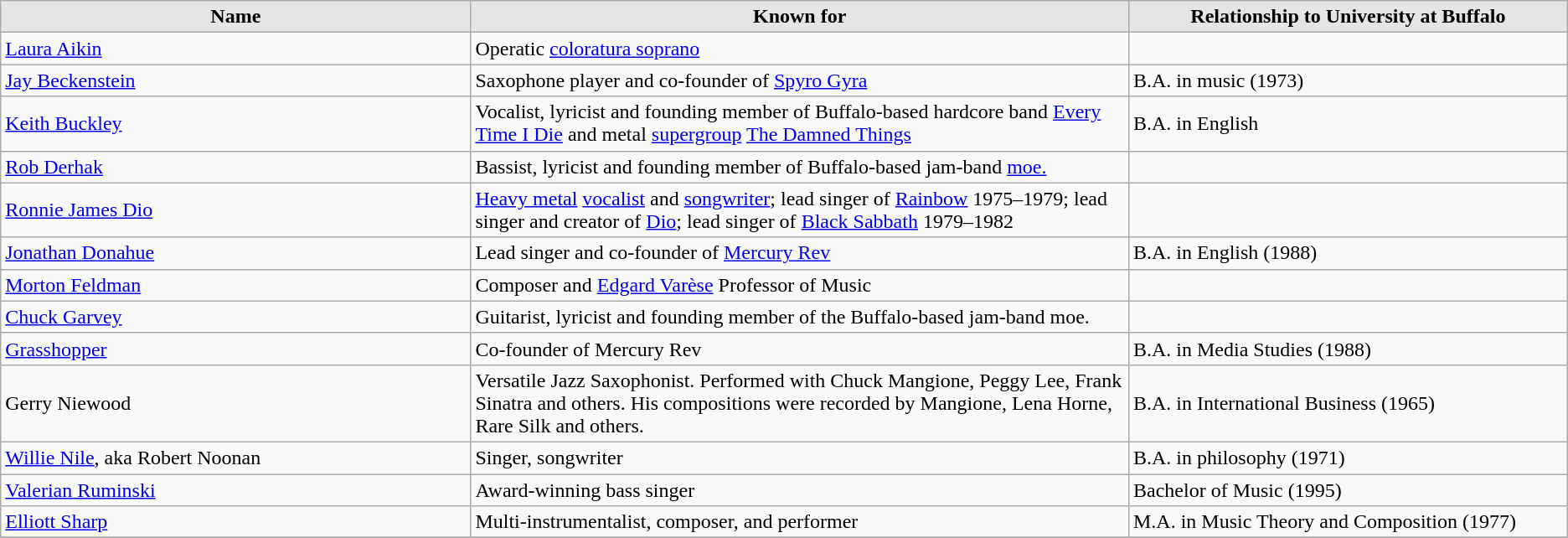<table class="wikitable">
<tr>
<th style="background:#e5e5e5; width:30%;">Name</th>
<th style="background:#e5e5e5; width:42%;">Known for</th>
<th style="background:#e5e5e5; width:28%;">Relationship to University at Buffalo</th>
</tr>
<tr>
<td><a href='#'>Laura Aikin</a></td>
<td>Operatic <a href='#'>coloratura soprano</a></td>
<td></td>
</tr>
<tr>
<td><a href='#'>Jay Beckenstein</a></td>
<td>Saxophone player and co-founder of <a href='#'>Spyro Gyra</a></td>
<td>B.A. in music (1973)</td>
</tr>
<tr>
<td><a href='#'>Keith Buckley</a></td>
<td>Vocalist, lyricist and founding member of Buffalo-based hardcore band <a href='#'>Every Time I Die</a> and metal <a href='#'>supergroup</a> <a href='#'>The Damned Things</a></td>
<td>B.A. in English</td>
</tr>
<tr>
<td><a href='#'>Rob Derhak</a></td>
<td>Bassist, lyricist and founding member of Buffalo-based jam-band <a href='#'>moe.</a></td>
<td></td>
</tr>
<tr>
<td><a href='#'>Ronnie James Dio</a></td>
<td><a href='#'>Heavy metal</a> <a href='#'>vocalist</a> and <a href='#'>songwriter</a>; lead singer of <a href='#'>Rainbow</a> 1975–1979; lead singer and creator of <a href='#'>Dio</a>; lead singer of <a href='#'>Black Sabbath</a> 1979–1982</td>
<td></td>
</tr>
<tr>
<td><a href='#'>Jonathan Donahue</a></td>
<td>Lead singer and co-founder of <a href='#'>Mercury Rev</a></td>
<td>B.A. in English (1988)</td>
</tr>
<tr>
<td><a href='#'>Morton Feldman</a></td>
<td>Composer and <a href='#'>Edgard Varèse</a> Professor of Music</td>
<td></td>
</tr>
<tr>
<td><a href='#'>Chuck Garvey</a></td>
<td>Guitarist, lyricist and founding member of the Buffalo-based jam-band moe.</td>
<td></td>
</tr>
<tr>
<td><a href='#'>Grasshopper</a></td>
<td>Co-founder of Mercury Rev</td>
<td>B.A. in Media Studies (1988)</td>
</tr>
<tr>
<td>Gerry Niewood</td>
<td>Versatile Jazz Saxophonist. Performed with Chuck Mangione, Peggy Lee, Frank Sinatra and others. His compositions were recorded by Mangione, Lena Horne, Rare Silk and others.</td>
<td>B.A. in International Business (1965)</td>
</tr>
<tr>
<td><a href='#'>Willie Nile</a>, aka Robert Noonan</td>
<td>Singer, songwriter</td>
<td>B.A. in philosophy (1971)</td>
</tr>
<tr>
<td><a href='#'>Valerian Ruminski</a></td>
<td>Award-winning bass singer</td>
<td>Bachelor of Music (1995)</td>
</tr>
<tr>
<td><a href='#'>Elliott Sharp</a></td>
<td>Multi-instrumentalist, composer, and performer</td>
<td>M.A. in Music Theory and Composition (1977)</td>
</tr>
<tr>
</tr>
</table>
